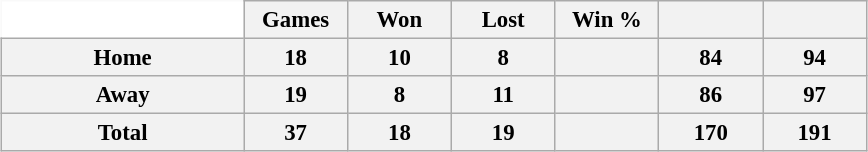<table class="wikitable" style="margin:1em auto; font-size:95%; text-align:center; width:38em; border:0;">
<tr>
<td width="28%" style="background:#fff;border:0;"></td>
<th width="12%">Games</th>
<th width="12%">Won</th>
<th width="12%">Lost</th>
<th width="12%">Win %</th>
<th width="12%"></th>
<th width="12%"></th>
</tr>
<tr>
<th>Home</th>
<th>18</th>
<th>10</th>
<th>8</th>
<th></th>
<th>84</th>
<th>94</th>
</tr>
<tr>
<th>Away</th>
<th>19</th>
<th>8</th>
<th>11</th>
<th></th>
<th>86</th>
<th>97</th>
</tr>
<tr>
<th>Total</th>
<th>37</th>
<th>18</th>
<th>19</th>
<th></th>
<th>170</th>
<th>191</th>
</tr>
</table>
